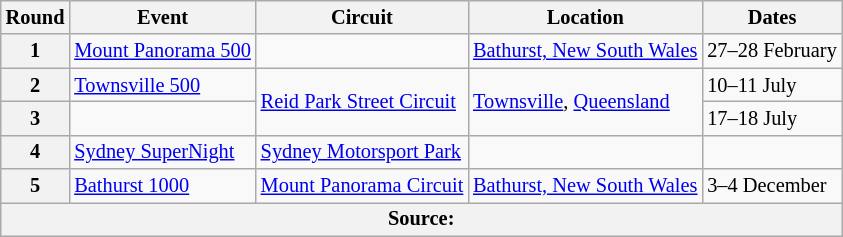<table class="wikitable" style="font-size: 85%">
<tr>
<th>Round</th>
<th>Event</th>
<th>Circuit</th>
<th>Location</th>
<th>Dates</th>
</tr>
<tr>
<th>1</th>
<td><a href='#'>Mount Panorama 500</a></td>
<td></td>
<td><a href='#'>Bathurst, New South Wales</a></td>
<td>27–28 February</td>
</tr>
<tr>
<th>2</th>
<td><a href='#'>Townsville 500</a></td>
<td rowspan=2> <a href='#'>Reid Park Street Circuit</a></td>
<td rowspan=2><a href='#'>Townsville</a>, <a href='#'>Queensland</a></td>
<td>10–11 July</td>
</tr>
<tr>
<th>3</th>
<td></td>
<td>17–18 July</td>
</tr>
<tr>
<th>4</th>
<td><a href='#'>Sydney SuperNight</a></td>
<td> <a href='#'>Sydney Motorsport Park</a></td>
<td></td>
<td></td>
</tr>
<tr>
<th>5</th>
<td><a href='#'>Bathurst 1000</a></td>
<td> <a href='#'>Mount Panorama Circuit</a></td>
<td><a href='#'>Bathurst, New South Wales</a></td>
<td>3–4 December</td>
</tr>
<tr>
<th colspan="5">Source:</th>
</tr>
</table>
